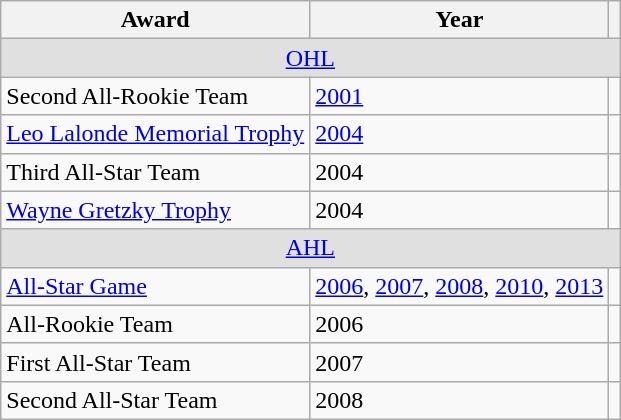<table class="wikitable">
<tr>
<th>Award</th>
<th>Year</th>
<th></th>
</tr>
<tr ALIGN="center" bgcolor="#e0e0e0">
<td colspan="3"><a href='#'>OHL</a></td>
</tr>
<tr>
<td>Second All-Rookie Team</td>
<td><a href='#'>2001</a></td>
<td></td>
</tr>
<tr>
<td><a href='#'>Leo Lalonde Memorial Trophy</a></td>
<td><a href='#'>2004</a></td>
<td></td>
</tr>
<tr>
<td>Third All-Star Team</td>
<td>2004</td>
<td></td>
</tr>
<tr>
<td><a href='#'>Wayne Gretzky Trophy</a></td>
<td>2004</td>
<td></td>
</tr>
<tr ALIGN="center" bgcolor="#e0e0e0">
<td colspan="3"><a href='#'>AHL</a></td>
</tr>
<tr>
<td><a href='#'>All-Star Game</a></td>
<td><a href='#'>2006</a>, <a href='#'>2007</a>, <a href='#'>2008</a>, <a href='#'>2010</a>, <a href='#'>2013</a></td>
<td></td>
</tr>
<tr>
<td>All-Rookie Team</td>
<td>2006</td>
<td></td>
</tr>
<tr>
<td>First All-Star Team</td>
<td>2007</td>
<td></td>
</tr>
<tr>
<td>Second All-Star Team</td>
<td>2008</td>
<td></td>
</tr>
</table>
